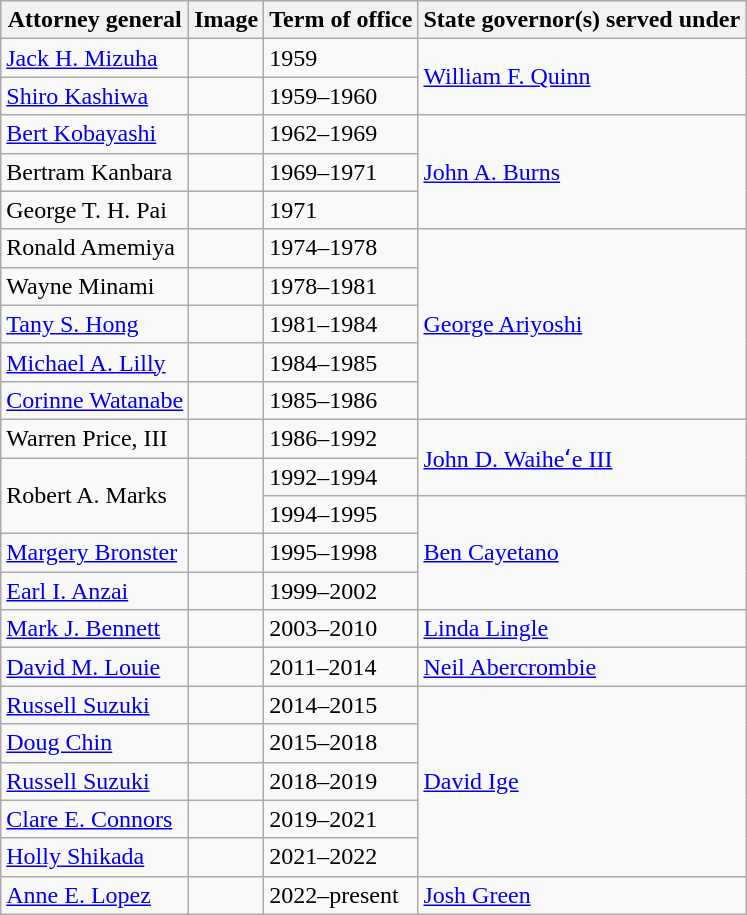<table class="wikitable">
<tr>
<th>Attorney general</th>
<th>Image</th>
<th>Term of office</th>
<th>State governor(s) served under</th>
</tr>
<tr>
<td><a href='#'>Jack H. Mizuha</a></td>
<td></td>
<td>1959</td>
<td rowspan=2><a href='#'>William F. Quinn</a></td>
</tr>
<tr>
<td><a href='#'>Shiro Kashiwa</a></td>
<td></td>
<td>1959–1960</td>
</tr>
<tr>
<td><a href='#'>Bert Kobayashi</a></td>
<td></td>
<td>1962–1969</td>
<td rowspan=3><a href='#'>John A. Burns</a></td>
</tr>
<tr>
<td>Bertram Kanbara</td>
<td></td>
<td>1969–1971</td>
</tr>
<tr>
<td>George T. H. Pai</td>
<td></td>
<td>1971</td>
</tr>
<tr>
<td>Ronald Amemiya</td>
<td></td>
<td>1974–1978</td>
<td rowspan=5><a href='#'>George Ariyoshi</a></td>
</tr>
<tr>
<td>Wayne Minami</td>
<td></td>
<td>1978–1981</td>
</tr>
<tr>
<td><a href='#'>Tany S. Hong</a></td>
<td></td>
<td>1981–1984</td>
</tr>
<tr>
<td><a href='#'>Michael A. Lilly</a></td>
<td></td>
<td>1984–1985</td>
</tr>
<tr>
<td><a href='#'>Corinne Watanabe</a></td>
<td></td>
<td>1985–1986</td>
</tr>
<tr>
<td>Warren Price, III</td>
<td></td>
<td>1986–1992</td>
<td rowspan=2><a href='#'>John D. Waiheʻe III</a></td>
</tr>
<tr>
<td rowspan=2>Robert A. Marks</td>
<td rowspan=2></td>
<td>1992–1994</td>
</tr>
<tr>
<td>1994–1995</td>
<td rowspan=3><a href='#'>Ben Cayetano</a></td>
</tr>
<tr>
<td><a href='#'>Margery Bronster</a></td>
<td></td>
<td>1995–1998</td>
</tr>
<tr>
<td><a href='#'>Earl I. Anzai</a></td>
<td></td>
<td>1999–2002</td>
</tr>
<tr>
<td><a href='#'>Mark J. Bennett</a></td>
<td></td>
<td>2003–2010</td>
<td><a href='#'>Linda Lingle</a></td>
</tr>
<tr>
<td><a href='#'>David M. Louie</a></td>
<td></td>
<td>2011–2014</td>
<td><a href='#'>Neil Abercrombie</a></td>
</tr>
<tr>
<td><a href='#'>Russell Suzuki</a> </td>
<td></td>
<td>2014–2015</td>
<td rowspan=5><a href='#'>David Ige</a></td>
</tr>
<tr>
<td><a href='#'>Doug Chin</a></td>
<td></td>
<td>2015–2018</td>
</tr>
<tr>
<td><a href='#'>Russell Suzuki</a></td>
<td></td>
<td>2018–2019</td>
</tr>
<tr>
<td><a href='#'>Clare E. Connors</a></td>
<td></td>
<td>2019–2021</td>
</tr>
<tr>
<td><a href='#'>Holly Shikada</a></td>
<td></td>
<td>2021–2022</td>
</tr>
<tr>
<td><a href='#'>Anne E. Lopez</a></td>
<td></td>
<td>2022–present</td>
<td><a href='#'>Josh Green</a></td>
</tr>
</table>
